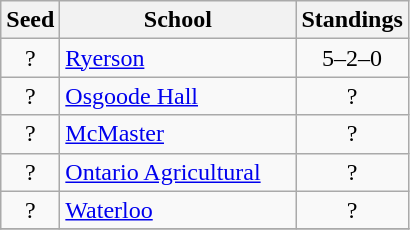<table class="wikitable">
<tr>
<th>Seed</th>
<th style="width:150px">School</th>
<th>Standings</th>
</tr>
<tr>
<td align=center>?</td>
<td><a href='#'>Ryerson</a></td>
<td align=center>5–2–0</td>
</tr>
<tr>
<td align=center>?</td>
<td><a href='#'>Osgoode Hall</a></td>
<td align=center>?</td>
</tr>
<tr>
<td align=center>?</td>
<td><a href='#'>McMaster</a></td>
<td align=center>?</td>
</tr>
<tr>
<td align=center>?</td>
<td><a href='#'>Ontario Agricultural</a></td>
<td align=center>?</td>
</tr>
<tr>
<td align=center>?</td>
<td><a href='#'>Waterloo</a></td>
<td align=center>?</td>
</tr>
<tr>
</tr>
</table>
